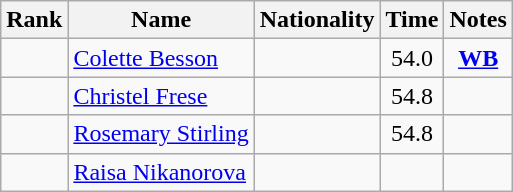<table class="wikitable sortable" style="text-align:center">
<tr>
<th>Rank</th>
<th>Name</th>
<th>Nationality</th>
<th>Time</th>
<th>Notes</th>
</tr>
<tr>
<td></td>
<td align="left"><a href='#'>Colette Besson</a></td>
<td align=left></td>
<td>54.0</td>
<td><strong><a href='#'>WB</a></strong></td>
</tr>
<tr>
<td></td>
<td align="left"><a href='#'>Christel Frese</a></td>
<td align=left></td>
<td>54.8</td>
<td></td>
</tr>
<tr>
<td></td>
<td align="left"><a href='#'>Rosemary Stirling</a></td>
<td align=left></td>
<td>54.8</td>
<td></td>
</tr>
<tr>
<td></td>
<td align="left"><a href='#'>Raisa Nikanorova</a></td>
<td align=left></td>
<td></td>
<td></td>
</tr>
</table>
